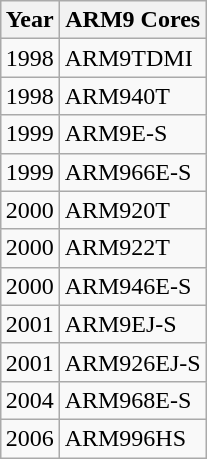<table class="wikitable" border="1" style="float:right; margin-left:9px;">
<tr>
<th>Year</th>
<th>ARM9 Cores</th>
</tr>
<tr>
<td>1998</td>
<td>ARM9TDMI</td>
</tr>
<tr>
<td>1998</td>
<td>ARM940T</td>
</tr>
<tr>
<td>1999</td>
<td>ARM9E-S</td>
</tr>
<tr>
<td>1999</td>
<td>ARM966E-S</td>
</tr>
<tr>
<td>2000</td>
<td>ARM920T</td>
</tr>
<tr>
<td>2000</td>
<td>ARM922T</td>
</tr>
<tr>
<td>2000</td>
<td>ARM946E-S</td>
</tr>
<tr>
<td>2001</td>
<td>ARM9EJ-S</td>
</tr>
<tr>
<td>2001</td>
<td>ARM926EJ-S</td>
</tr>
<tr>
<td>2004</td>
<td>ARM968E-S</td>
</tr>
<tr>
<td>2006</td>
<td>ARM996HS</td>
</tr>
</table>
